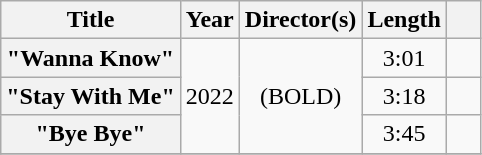<table class="wikitable plainrowheaders" style="text-align:center">
<tr>
<th scope="col">Title</th>
<th scope="col">Year</th>
<th scope="col">Director(s)</th>
<th scope="col">Length</th>
<th scope="col" style="width:1em;"></th>
</tr>
<tr>
<th scope="row">"Wanna Know"</th>
<td rowspan="3">2022</td>
<td rowspan="3"> (BOLD)</td>
<td>3:01</td>
<td></td>
</tr>
<tr>
<th scope="row">"Stay With Me"</th>
<td>3:18</td>
<td></td>
</tr>
<tr>
<th scope="row">"Bye Bye"</th>
<td>3:45</td>
<td></td>
</tr>
<tr>
</tr>
</table>
